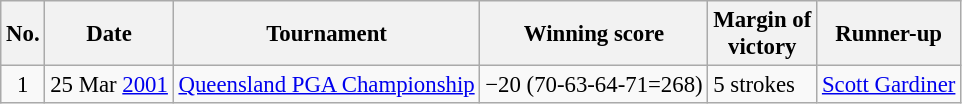<table class="wikitable" style="font-size:95%;">
<tr>
<th>No.</th>
<th>Date</th>
<th>Tournament</th>
<th>Winning score</th>
<th>Margin of<br>victory</th>
<th>Runner-up</th>
</tr>
<tr>
<td align=center>1</td>
<td align=right>25 Mar <a href='#'>2001</a></td>
<td><a href='#'>Queensland PGA Championship</a></td>
<td>−20 (70-63-64-71=268)</td>
<td>5 strokes</td>
<td> <a href='#'>Scott Gardiner</a></td>
</tr>
</table>
